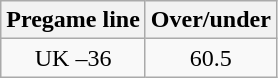<table class="wikitable">
<tr align="center">
<th style=>Pregame line</th>
<th style=>Over/under</th>
</tr>
<tr align="center">
<td>UK –36</td>
<td>60.5</td>
</tr>
</table>
